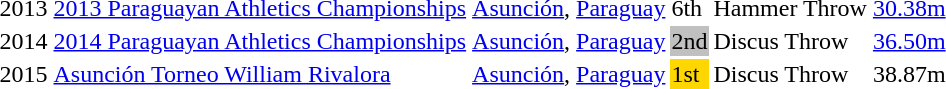<table>
<tr>
<td>2013</td>
<td><a href='#'>2013 Paraguayan Athletics Championships</a></td>
<td><a href='#'>Asunción</a>, <a href='#'>Paraguay</a></td>
<td>6th</td>
<td>Hammer Throw</td>
<td><a href='#'>30.38m</a></td>
</tr>
<tr>
<td>2014</td>
<td><a href='#'>2014 Paraguayan Athletics Championships</a></td>
<td><a href='#'>Asunción</a>, <a href='#'>Paraguay</a></td>
<td bgcolor="silver">2nd</td>
<td>Discus Throw</td>
<td><a href='#'>36.50m</a></td>
</tr>
<tr>
<td>2015</td>
<td><a href='#'>Asunción Torneo William Rivalora </a></td>
<td><a href='#'>Asunción</a>, <a href='#'>Paraguay</a></td>
<td bgcolor="gold">1st</td>
<td>Discus Throw</td>
<td>38.87m</td>
</tr>
</table>
